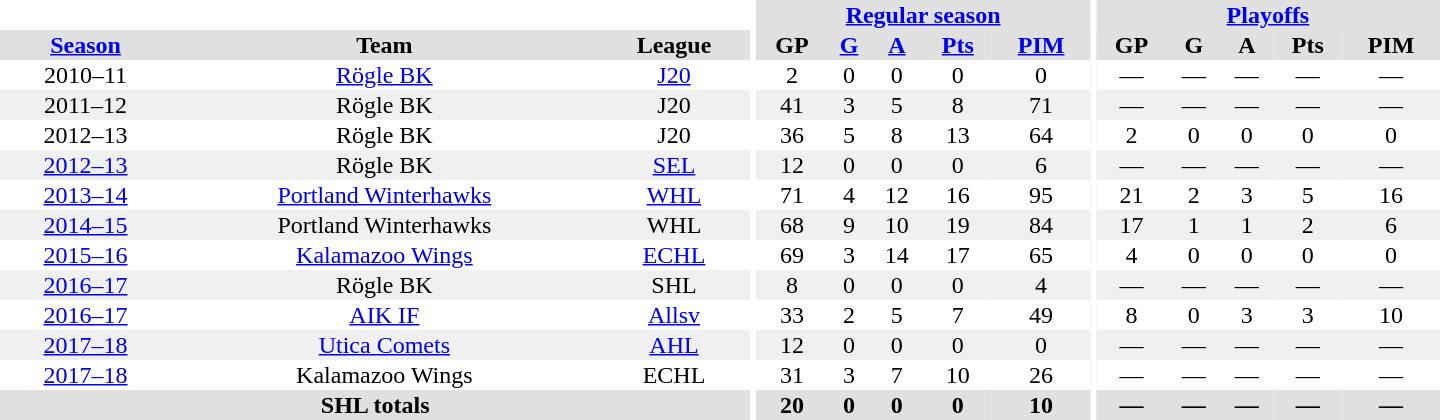<table border="0" cellpadding="1" cellspacing="0" style="text-align:center; width:60em">
<tr bgcolor="#e0e0e0">
<th colspan="3" bgcolor="#ffffff"></th>
<th rowspan="99" bgcolor="#ffffff"></th>
<th colspan="5"><a href='#'>Regular season</a></th>
<th rowspan="99" bgcolor="#ffffff"></th>
<th colspan="5"><a href='#'>Playoffs</a></th>
</tr>
<tr bgcolor="#e0e0e0">
<th><a href='#'>Season</a></th>
<th>Team</th>
<th>League</th>
<th>GP</th>
<th><a href='#'>G</a></th>
<th><a href='#'>A</a></th>
<th><a href='#'>Pts</a></th>
<th><a href='#'>PIM</a></th>
<th>GP</th>
<th>G</th>
<th>A</th>
<th>Pts</th>
<th>PIM</th>
</tr>
<tr>
<td>2010–11</td>
<td><a href='#'>Rögle BK</a></td>
<td><a href='#'>J20</a></td>
<td>2</td>
<td>0</td>
<td>0</td>
<td>0</td>
<td>0</td>
<td>—</td>
<td>—</td>
<td>—</td>
<td>—</td>
<td>—</td>
</tr>
<tr bgcolor="#f0f0f0">
<td>2011–12</td>
<td>Rögle BK</td>
<td>J20</td>
<td>41</td>
<td>3</td>
<td>5</td>
<td>8</td>
<td>71</td>
<td>—</td>
<td>—</td>
<td>—</td>
<td>—</td>
<td>—</td>
</tr>
<tr>
<td>2012–13</td>
<td>Rögle BK</td>
<td>J20</td>
<td>36</td>
<td>5</td>
<td>8</td>
<td>13</td>
<td>64</td>
<td>2</td>
<td>0</td>
<td>0</td>
<td>0</td>
<td>0</td>
</tr>
<tr bgcolor="#f0f0f0">
<td><a href='#'>2012–13</a></td>
<td>Rögle BK</td>
<td><a href='#'>SEL</a></td>
<td>12</td>
<td>0</td>
<td>0</td>
<td>0</td>
<td>6</td>
<td>—</td>
<td>—</td>
<td>—</td>
<td>—</td>
<td>—</td>
</tr>
<tr>
<td><a href='#'>2013–14</a></td>
<td><a href='#'>Portland Winterhawks</a></td>
<td><a href='#'>WHL</a></td>
<td>71</td>
<td>4</td>
<td>12</td>
<td>16</td>
<td>95</td>
<td>21</td>
<td>2</td>
<td>3</td>
<td>5</td>
<td>16</td>
</tr>
<tr bgcolor="#f0f0f0">
<td><a href='#'>2014–15</a></td>
<td>Portland Winterhawks</td>
<td>WHL</td>
<td>68</td>
<td>9</td>
<td>10</td>
<td>19</td>
<td>84</td>
<td>17</td>
<td>1</td>
<td>1</td>
<td>2</td>
<td>6</td>
</tr>
<tr>
<td><a href='#'>2015–16</a></td>
<td><a href='#'>Kalamazoo Wings</a></td>
<td><a href='#'>ECHL</a></td>
<td>69</td>
<td>3</td>
<td>14</td>
<td>17</td>
<td>65</td>
<td>4</td>
<td>0</td>
<td>0</td>
<td>0</td>
<td>0</td>
</tr>
<tr bgcolor="#f0f0f0">
<td><a href='#'>2016–17</a></td>
<td>Rögle BK</td>
<td>SHL</td>
<td>8</td>
<td>0</td>
<td>0</td>
<td>0</td>
<td>4</td>
<td>—</td>
<td>—</td>
<td>—</td>
<td>—</td>
<td>—</td>
</tr>
<tr>
<td><a href='#'>2016–17</a></td>
<td><a href='#'>AIK IF</a></td>
<td><a href='#'>Allsv</a></td>
<td>33</td>
<td>2</td>
<td>5</td>
<td>7</td>
<td>49</td>
<td>8</td>
<td>0</td>
<td>3</td>
<td>3</td>
<td>10</td>
</tr>
<tr bgcolor="#f0f0f0">
<td><a href='#'>2017–18</a></td>
<td><a href='#'>Utica Comets</a></td>
<td><a href='#'>AHL</a></td>
<td>12</td>
<td>0</td>
<td>0</td>
<td>0</td>
<td>0</td>
<td>—</td>
<td>—</td>
<td>—</td>
<td>—</td>
<td>—</td>
</tr>
<tr>
<td><a href='#'>2017–18</a></td>
<td>Kalamazoo Wings</td>
<td>ECHL</td>
<td>31</td>
<td>3</td>
<td>7</td>
<td>10</td>
<td>26</td>
<td>—</td>
<td>—</td>
<td>—</td>
<td>—</td>
<td>—</td>
</tr>
<tr bgcolor="#e0e0e0">
<th colspan="3">SHL totals</th>
<th>20</th>
<th>0</th>
<th>0</th>
<th>0</th>
<th>10</th>
<th>—</th>
<th>—</th>
<th>—</th>
<th>—</th>
<th>—</th>
</tr>
</table>
